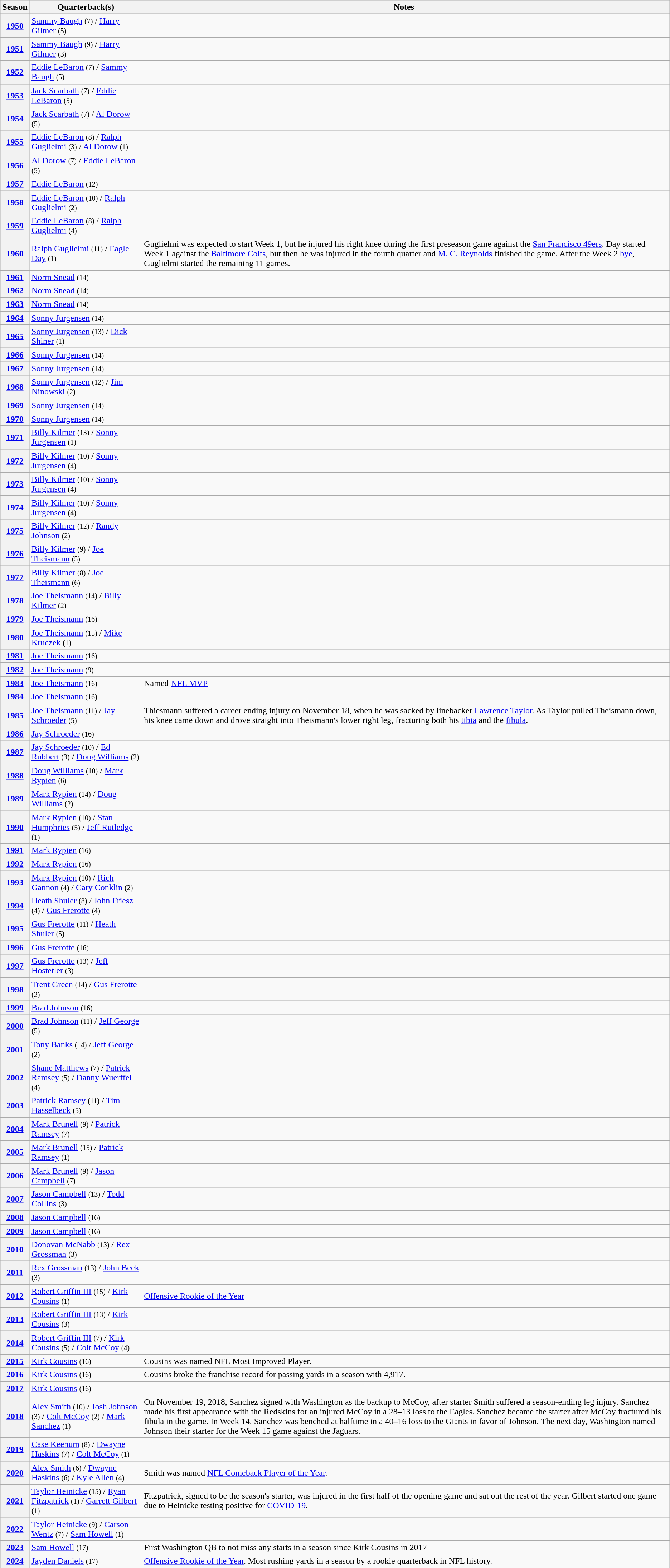<table class="wikitable plainrowheaders">
<tr>
<th scope="col">Season</th>
<th scope="col">Quarterback(s)</th>
<th scope="col">Notes</th>
<th scope="col"></th>
</tr>
<tr>
<th scope="row"><a href='#'>1950</a></th>
<td><a href='#'>Sammy Baugh</a> <small>(7)</small> / <a href='#'>Harry Gilmer</a> <small>(5)</small></td>
<td></td>
<td></td>
</tr>
<tr>
<th scope="row"><a href='#'>1951</a></th>
<td><a href='#'>Sammy Baugh</a> <small>(9)</small> / <a href='#'>Harry Gilmer</a> <small>(3)</small></td>
<td></td>
<td></td>
</tr>
<tr>
<th scope="row"><a href='#'>1952</a></th>
<td><a href='#'>Eddie LeBaron</a> <small>(7)</small> / <a href='#'>Sammy Baugh</a> <small>(5)</small></td>
<td></td>
<td></td>
</tr>
<tr>
<th scope="row"><a href='#'>1953</a></th>
<td><a href='#'>Jack Scarbath</a> <small>(7)</small> / <a href='#'>Eddie LeBaron</a> <small>(5)</small></td>
<td></td>
<td></td>
</tr>
<tr>
<th scope="row"><a href='#'>1954</a></th>
<td><a href='#'>Jack Scarbath</a> <small>(7)</small> / <a href='#'>Al Dorow</a> <small>(5)</small></td>
<td></td>
<td></td>
</tr>
<tr>
<th scope="row"><a href='#'>1955</a></th>
<td><a href='#'>Eddie LeBaron</a> <small>(8)</small> / <a href='#'>Ralph Guglielmi</a> <small>(3)</small> / <a href='#'>Al Dorow</a> <small>(1)</small></td>
<td></td>
<td></td>
</tr>
<tr>
<th scope="row"><a href='#'>1956</a></th>
<td><a href='#'>Al Dorow</a> <small>(7)</small> / <a href='#'>Eddie LeBaron</a> <small>(5)</small></td>
<td></td>
<td></td>
</tr>
<tr>
<th scope="row"><a href='#'>1957</a></th>
<td><a href='#'>Eddie LeBaron</a> <small>(12)</small></td>
<td></td>
<td></td>
</tr>
<tr>
<th scope="row"><a href='#'>1958</a></th>
<td><a href='#'>Eddie LeBaron</a> <small>(10)</small> / <a href='#'>Ralph Guglielmi</a> <small>(2)</small></td>
<td></td>
<td></td>
</tr>
<tr>
<th scope="row"><a href='#'>1959</a></th>
<td><a href='#'>Eddie LeBaron</a> <small>(8)</small> / <a href='#'>Ralph Guglielmi</a> <small>(4)</small></td>
<td></td>
<td></td>
</tr>
<tr>
<th scope="row"><a href='#'>1960</a></th>
<td><a href='#'>Ralph Guglielmi</a> <small>(11)</small> / <a href='#'>Eagle Day</a> <small>(1)</small></td>
<td>Guglielmi was expected to start Week 1, but he injured his right knee during the first preseason game against the <a href='#'>San Francisco 49ers</a>. Day started Week 1 against the <a href='#'>Baltimore Colts</a>, but then he was injured in the fourth quarter and <a href='#'>M. C. Reynolds</a> finished the game. After the Week 2 <a href='#'>bye</a>, Guglielmi started the remaining 11 games.</td>
<td></td>
</tr>
<tr>
<th scope="row"><a href='#'>1961</a></th>
<td><a href='#'>Norm Snead</a> <small>(14)</small></td>
<td></td>
<td></td>
</tr>
<tr>
<th scope="row"><a href='#'>1962</a></th>
<td><a href='#'>Norm Snead</a> <small>(14)</small></td>
<td></td>
<td></td>
</tr>
<tr>
<th scope="row"><a href='#'>1963</a></th>
<td><a href='#'>Norm Snead</a> <small>(14)</small></td>
<td></td>
<td></td>
</tr>
<tr>
<th scope="row"><a href='#'>1964</a></th>
<td><a href='#'>Sonny Jurgensen</a> <small>(14)</small></td>
<td></td>
<td></td>
</tr>
<tr>
<th scope="row"><a href='#'>1965</a></th>
<td><a href='#'>Sonny Jurgensen</a> <small>(13)</small> / <a href='#'>Dick Shiner</a> <small>(1)</small></td>
<td></td>
<td></td>
</tr>
<tr>
<th scope="row"><a href='#'>1966</a></th>
<td><a href='#'>Sonny Jurgensen</a> <small>(14)</small></td>
<td></td>
<td></td>
</tr>
<tr>
<th scope="row"><a href='#'>1967</a></th>
<td><a href='#'>Sonny Jurgensen</a> <small>(14)</small></td>
<td></td>
<td></td>
</tr>
<tr>
<th scope="row"><a href='#'>1968</a></th>
<td><a href='#'>Sonny Jurgensen</a> <small>(12)</small> / <a href='#'>Jim Ninowski</a> <small>(2)</small></td>
<td></td>
<td></td>
</tr>
<tr>
<th scope="row"><a href='#'>1969</a></th>
<td><a href='#'>Sonny Jurgensen</a> <small>(14)</small></td>
<td></td>
<td></td>
</tr>
<tr>
<th scope="row"><a href='#'>1970</a></th>
<td><a href='#'>Sonny Jurgensen</a> <small>(14)</small></td>
<td></td>
<td></td>
</tr>
<tr>
<th scope="row"><a href='#'>1971</a></th>
<td><a href='#'>Billy Kilmer</a> <small>(13)</small> / <a href='#'>Sonny Jurgensen</a> <small>(1)</small></td>
<td></td>
<td></td>
</tr>
<tr>
<th scope="row"><a href='#'>1972</a></th>
<td><a href='#'>Billy Kilmer</a> <small>(10)</small> / <a href='#'>Sonny Jurgensen</a> <small>(4)</small></td>
<td></td>
<td></td>
</tr>
<tr>
<th scope="row"><a href='#'>1973</a></th>
<td><a href='#'>Billy Kilmer</a> <small>(10)</small> / <a href='#'>Sonny Jurgensen</a> <small>(4)</small></td>
<td></td>
<td></td>
</tr>
<tr>
<th scope="row"><a href='#'>1974</a></th>
<td><a href='#'>Billy Kilmer</a> <small>(10)</small> / <a href='#'>Sonny Jurgensen</a> <small>(4)</small></td>
<td></td>
<td></td>
</tr>
<tr>
<th scope="row"><a href='#'>1975</a></th>
<td><a href='#'>Billy Kilmer</a> <small>(12)</small> / <a href='#'>Randy Johnson</a> <small>(2)</small></td>
<td></td>
<td></td>
</tr>
<tr>
<th scope="row"><a href='#'>1976</a></th>
<td><a href='#'>Billy Kilmer</a> <small>(9)</small> / <a href='#'>Joe Theismann</a> <small>(5)</small></td>
<td></td>
<td></td>
</tr>
<tr>
<th scope="row"><a href='#'>1977</a></th>
<td><a href='#'>Billy Kilmer</a> <small>(8)</small> / <a href='#'>Joe Theismann</a> <small>(6)</small></td>
<td></td>
<td></td>
</tr>
<tr>
<th scope="row"><a href='#'>1978</a></th>
<td><a href='#'>Joe Theismann</a> <small>(14)</small> / <a href='#'>Billy Kilmer</a> <small>(2)</small></td>
<td></td>
<td></td>
</tr>
<tr>
<th scope="row"><a href='#'>1979</a></th>
<td><a href='#'>Joe Theismann</a> <small>(16)</small></td>
<td></td>
<td></td>
</tr>
<tr>
<th scope="row"><a href='#'>1980</a></th>
<td><a href='#'>Joe Theismann</a> <small>(15)</small> / <a href='#'>Mike Kruczek</a> <small>(1)</small></td>
<td></td>
<td></td>
</tr>
<tr>
<th scope="row"><a href='#'>1981</a></th>
<td><a href='#'>Joe Theismann</a> <small>(16)</small></td>
<td></td>
<td></td>
</tr>
<tr>
<th scope="row"><a href='#'>1982</a></th>
<td><a href='#'>Joe Theismann</a> <small>(9)</small></td>
<td></td>
<td></td>
</tr>
<tr>
<th scope="row"><a href='#'>1983</a></th>
<td><a href='#'>Joe Theismann</a> <small>(16)</small></td>
<td>Named <a href='#'>NFL MVP</a></td>
<td></td>
</tr>
<tr>
<th scope="row"><a href='#'>1984</a></th>
<td><a href='#'>Joe Theismann</a> <small>(16)</small></td>
<td></td>
<td></td>
</tr>
<tr>
<th scope="row"><a href='#'>1985</a></th>
<td><a href='#'>Joe Theismann</a> <small>(11)</small> / <a href='#'>Jay Schroeder</a> <small>(5)</small></td>
<td>Thiesmann suffered a career ending injury on November 18, when he was sacked by linebacker <a href='#'>Lawrence Taylor</a>. As Taylor pulled Theismann down, his knee came down and drove straight into Theismann's lower right leg, fracturing both his <a href='#'>tibia</a> and the <a href='#'>fibula</a>.</td>
<td></td>
</tr>
<tr>
<th scope="row"><a href='#'>1986</a></th>
<td><a href='#'>Jay Schroeder</a> <small>(16)</small></td>
<td></td>
<td></td>
</tr>
<tr>
<th scope="row"><a href='#'>1987</a></th>
<td><a href='#'>Jay Schroeder</a> <small>(10)</small> / <a href='#'>Ed Rubbert</a> <small>(3)</small> / <a href='#'>Doug Williams</a> <small>(2)</small></td>
<td></td>
<td></td>
</tr>
<tr>
<th scope="row"><a href='#'>1988</a></th>
<td><a href='#'>Doug Williams</a> <small>(10)</small> / <a href='#'>Mark Rypien</a> <small>(6)</small></td>
<td></td>
<td></td>
</tr>
<tr>
<th scope="row"><a href='#'>1989</a></th>
<td><a href='#'>Mark Rypien</a> <small>(14)</small> / <a href='#'>Doug Williams</a> <small>(2)</small></td>
<td></td>
<td></td>
</tr>
<tr>
<th scope="row"><a href='#'>1990</a></th>
<td><a href='#'>Mark Rypien</a> <small>(10)</small> / <a href='#'>Stan Humphries</a> <small>(5)</small> / <a href='#'>Jeff Rutledge</a> <small>(1)</small></td>
<td></td>
<td></td>
</tr>
<tr>
<th scope="row"><a href='#'>1991</a></th>
<td><a href='#'>Mark Rypien</a> <small>(16)</small></td>
<td></td>
<td></td>
</tr>
<tr>
<th scope="row"><a href='#'>1992</a></th>
<td><a href='#'>Mark Rypien</a> <small>(16)</small></td>
<td></td>
<td></td>
</tr>
<tr>
<th scope="row"><a href='#'>1993</a></th>
<td><a href='#'>Mark Rypien</a> <small>(10)</small> / <a href='#'>Rich Gannon</a> <small>(4)</small> / <a href='#'>Cary Conklin</a> <small>(2)</small></td>
<td></td>
<td></td>
</tr>
<tr>
<th scope="row"><a href='#'>1994</a></th>
<td><a href='#'>Heath Shuler</a> <small>(8)</small> / <a href='#'>John Friesz</a> <small>(4)</small> / <a href='#'>Gus Frerotte</a> <small>(4)</small></td>
<td></td>
<td></td>
</tr>
<tr>
<th scope="row"><a href='#'>1995</a></th>
<td><a href='#'>Gus Frerotte</a> <small>(11)</small> / <a href='#'>Heath Shuler</a> <small>(5)</small></td>
<td></td>
<td></td>
</tr>
<tr>
<th scope="row"><a href='#'>1996</a></th>
<td><a href='#'>Gus Frerotte</a> <small>(16)</small></td>
<td></td>
<td></td>
</tr>
<tr>
<th scope="row"><a href='#'>1997</a></th>
<td><a href='#'>Gus Frerotte</a> <small>(13)</small> / <a href='#'>Jeff Hostetler</a> <small>(3)</small></td>
<td></td>
<td></td>
</tr>
<tr>
<th scope="row"><a href='#'>1998</a></th>
<td><a href='#'>Trent Green</a> <small>(14)</small> / <a href='#'>Gus Frerotte</a> <small>(2)</small></td>
<td></td>
<td></td>
</tr>
<tr>
<th scope="row"><a href='#'>1999</a></th>
<td><a href='#'>Brad Johnson</a> <small>(16)</small></td>
<td></td>
<td></td>
</tr>
<tr>
<th scope="row"><a href='#'>2000</a></th>
<td><a href='#'>Brad Johnson</a> <small>(11)</small> / <a href='#'>Jeff George</a> <small>(5)</small></td>
<td></td>
<td></td>
</tr>
<tr>
<th scope="row"><a href='#'>2001</a></th>
<td><a href='#'>Tony Banks</a> <small>(14)</small> / <a href='#'>Jeff George</a> <small>(2)</small></td>
<td></td>
<td></td>
</tr>
<tr>
<th scope="row"><a href='#'>2002</a></th>
<td><a href='#'>Shane Matthews</a> <small>(7)</small> / <a href='#'>Patrick Ramsey</a> <small>(5)</small> / <a href='#'>Danny Wuerffel</a> <small>(4)</small></td>
<td></td>
<td></td>
</tr>
<tr>
<th scope="row"><a href='#'>2003</a></th>
<td><a href='#'>Patrick Ramsey</a> <small>(11)</small> / <a href='#'>Tim Hasselbeck</a> <small>(5)</small></td>
<td></td>
<td></td>
</tr>
<tr>
<th scope="row"><a href='#'>2004</a></th>
<td><a href='#'>Mark Brunell</a> <small>(9)</small> / <a href='#'>Patrick Ramsey</a> <small>(7)</small></td>
<td></td>
<td></td>
</tr>
<tr>
<th scope="row"><a href='#'>2005</a></th>
<td><a href='#'>Mark Brunell</a> <small>(15)</small> / <a href='#'>Patrick Ramsey</a> <small>(1)</small></td>
<td></td>
<td></td>
</tr>
<tr>
<th scope="row"><a href='#'>2006</a></th>
<td><a href='#'>Mark Brunell</a> <small>(9)</small> / <a href='#'>Jason Campbell</a> <small>(7)</small></td>
<td></td>
<td></td>
</tr>
<tr>
<th scope="row"><a href='#'>2007</a></th>
<td><a href='#'>Jason Campbell</a> <small>(13)</small> / <a href='#'>Todd Collins</a> <small>(3)</small></td>
<td></td>
<td></td>
</tr>
<tr>
<th scope="row"><a href='#'>2008</a></th>
<td><a href='#'>Jason Campbell</a> <small>(16)</small></td>
<td></td>
<td></td>
</tr>
<tr>
<th scope="row"><a href='#'>2009</a></th>
<td><a href='#'>Jason Campbell</a> <small>(16)</small></td>
<td></td>
<td></td>
</tr>
<tr>
<th scope="row"><a href='#'>2010</a></th>
<td><a href='#'>Donovan McNabb</a> <small>(13)</small> / <a href='#'>Rex Grossman</a> <small>(3)</small></td>
<td></td>
<td></td>
</tr>
<tr>
<th scope="row"><a href='#'>2011</a></th>
<td><a href='#'>Rex Grossman</a> <small>(13)</small> / <a href='#'>John Beck</a> <small>(3)</small></td>
<td></td>
<td></td>
</tr>
<tr>
<th scope="row"><a href='#'>2012</a></th>
<td><a href='#'>Robert Griffin III</a> <small>(15)</small> / <a href='#'>Kirk Cousins</a> <small>(1)</small></td>
<td><a href='#'>Offensive Rookie of the Year</a></td>
<td></td>
</tr>
<tr>
<th scope="row"><a href='#'>2013</a></th>
<td><a href='#'>Robert Griffin III</a> <small>(13)</small> / <a href='#'>Kirk Cousins</a> <small>(3)</small></td>
<td></td>
<td></td>
</tr>
<tr>
<th scope="row"><a href='#'>2014</a></th>
<td><a href='#'>Robert Griffin III</a> <small>(7)</small> / <a href='#'>Kirk Cousins</a> <small>(5)</small> / <a href='#'>Colt McCoy</a> <small>(4)</small></td>
<td></td>
<td></td>
</tr>
<tr>
<th scope="row"><a href='#'>2015</a></th>
<td><a href='#'>Kirk Cousins</a> <small>(16)</small></td>
<td>Cousins was named NFL Most Improved Player.</td>
<td></td>
</tr>
<tr>
<th scope="row"><a href='#'>2016</a></th>
<td><a href='#'>Kirk Cousins</a> <small>(16)</small></td>
<td>Cousins broke the franchise record for passing yards in a season with 4,917.</td>
<td></td>
</tr>
<tr>
<th scope="row"><a href='#'>2017</a></th>
<td><a href='#'>Kirk Cousins</a> <small>(16)</small></td>
<td></td>
<td></td>
</tr>
<tr>
<th scope="row"><a href='#'>2018</a></th>
<td><a href='#'>Alex Smith</a> <small>(10)</small> / <a href='#'>Josh Johnson</a> <small>(3)</small>  / <a href='#'>Colt McCoy</a> <small>(2)</small> / <a href='#'>Mark Sanchez</a> <small>(1)</small></td>
<td>On November 19, 2018, Sanchez signed with Washington as the backup to McCoy, after starter Smith suffered a season-ending leg injury. Sanchez made his first appearance with the Redskins for an injured McCoy in a 28–13 loss to the Eagles. Sanchez became the starter after McCoy fractured his fibula in the game. In Week 14, Sanchez was benched at halftime in a 40–16 loss to the Giants in favor of Johnson. The next day, Washington named Johnson their starter for the Week 15 game against the Jaguars.</td>
<td></td>
</tr>
<tr>
<th scope="row"><a href='#'>2019</a></th>
<td><a href='#'>Case Keenum</a> <small>(8)</small> / <a href='#'>Dwayne Haskins</a> <small>(7)</small> / <a href='#'>Colt McCoy</a> <small>(1)</small></td>
<td></td>
<td></td>
</tr>
<tr>
<th scope="row"><a href='#'>2020</a></th>
<td><a href='#'>Alex Smith</a> <small>(6)</small> / <a href='#'>Dwayne Haskins</a> <small>(6)</small> / <a href='#'>Kyle Allen</a> <small>(4)</small></td>
<td>Smith was named <a href='#'>NFL Comeback Player of the Year</a>.</td>
<td></td>
</tr>
<tr>
<th scope="row"><a href='#'>2021</a></th>
<td><a href='#'>Taylor Heinicke</a> <small>(15)</small> / <a href='#'>Ryan Fitzpatrick</a> <small>(1)</small> / <a href='#'>Garrett Gilbert</a> <small>(1)</small></td>
<td>Fitzpatrick, signed to be the season's starter, was injured in the first half of the opening game and sat out the rest of the year. Gilbert started one game due to Heinicke testing positive for <a href='#'>COVID-19</a>.</td>
<td></td>
</tr>
<tr>
<th scope="row"><a href='#'>2022</a></th>
<td><a href='#'>Taylor Heinicke</a> <small>(9)</small> / <a href='#'>Carson Wentz</a> <small>(7)</small> / <a href='#'>Sam Howell</a> <small>(1)</small></td>
<td></td>
<td></td>
</tr>
<tr>
<th scope="row"><a href='#'>2023</a></th>
<td><a href='#'>Sam Howell</a> <small>(17)</small></td>
<td>First Washington QB to not miss any starts in a season since Kirk Cousins in 2017</td>
<td></td>
</tr>
<tr>
<th scope="row"><a href='#'>2024</a></th>
<td><a href='#'>Jayden Daniels</a> <small>(17)</small></td>
<td><a href='#'>Offensive Rookie of the Year</a>. Most rushing yards in a season by a rookie quarterback in NFL history.</td>
<td></td>
</tr>
</table>
